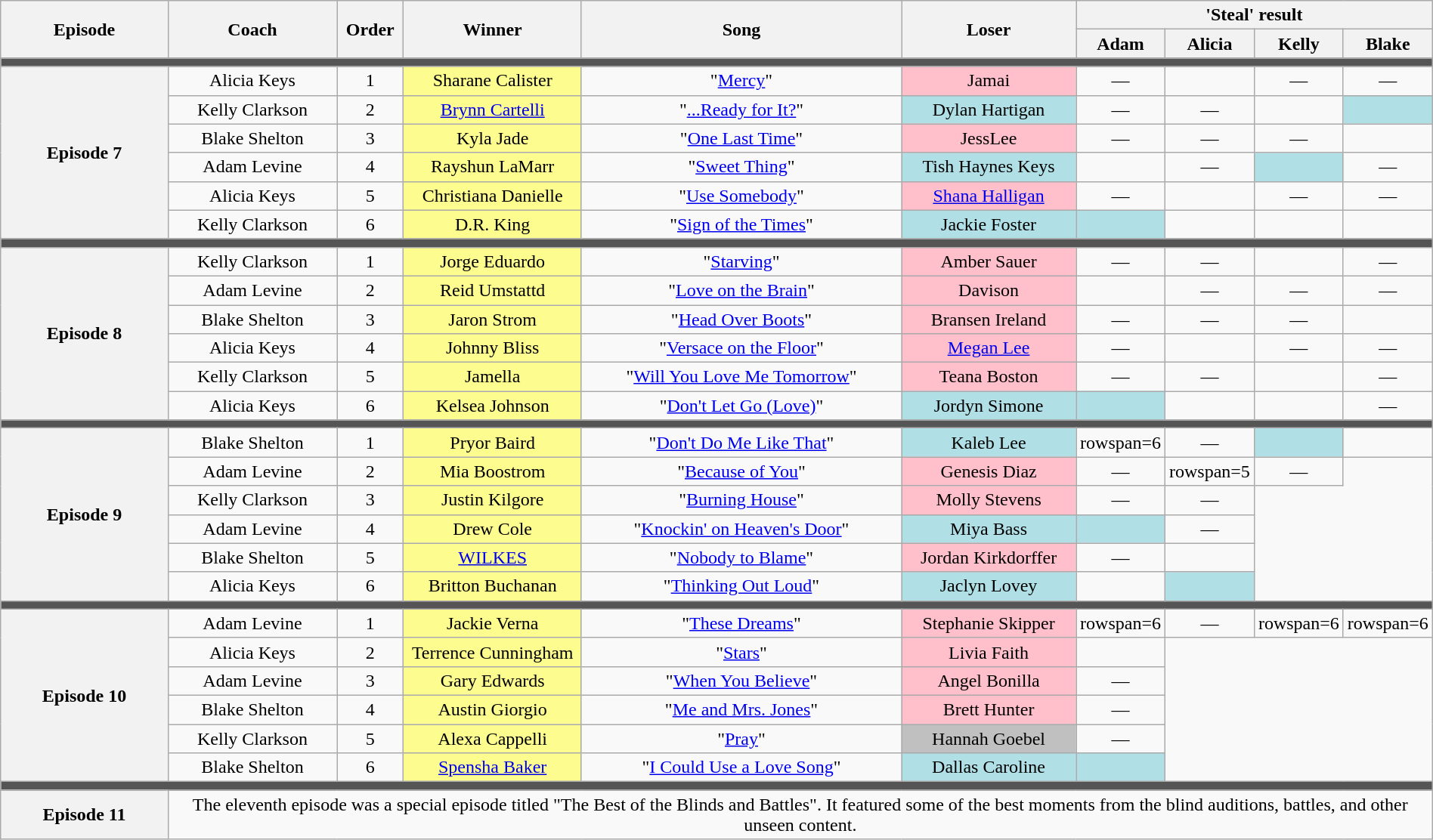<table class="wikitable" style="text-align: center; width:100%;">
<tr>
<th rowspan="2" style="width:15%;">Episode</th>
<th rowspan="2" style="width:15%;">Coach</th>
<th rowspan="2" style="width:05%;">Order</th>
<th rowspan="2" style="width:15%;">Winner</th>
<th rowspan="2" style="width:30%;">Song</th>
<th rowspan="2" style="width:15%;">Loser</th>
<th colspan="4" style="width:20%;">'Steal' result</th>
</tr>
<tr>
<th style="width:05%;">Adam</th>
<th style="width:05%;">Alicia</th>
<th style="width:05%;">Kelly</th>
<th style="width:05%;">Blake</th>
</tr>
<tr>
<td colspan="10" style="background:#555;"></td>
</tr>
<tr>
<th rowspan="6">Episode 7<br><small></small></th>
<td>Alicia Keys</td>
<td>1</td>
<td style="background:#FDFC8F;">Sharane Calister</td>
<td>"<a href='#'>Mercy</a>"</td>
<td bgcolor=pink>Jamai</td>
<td>—</td>
<td></td>
<td>—</td>
<td>—</td>
</tr>
<tr>
<td>Kelly Clarkson</td>
<td>2</td>
<td style="background:#FDFC8F;"><a href='#'>Brynn Cartelli</a></td>
<td>"<a href='#'>...Ready for It?</a>"</td>
<td bgcolor=#b0e0e6>Dylan Hartigan</td>
<td>—</td>
<td>—</td>
<td></td>
<td bgcolor=#b0e0e6><strong></strong></td>
</tr>
<tr>
<td>Blake Shelton</td>
<td>3</td>
<td style="background:#FDFC8F;">Kyla Jade</td>
<td>"<a href='#'>One Last Time</a>"</td>
<td bgcolor=pink>JessLee</td>
<td>—</td>
<td>—</td>
<td>—</td>
<td></td>
</tr>
<tr>
<td>Adam Levine</td>
<td>4</td>
<td style="background:#FDFC8F;">Rayshun LaMarr</td>
<td>"<a href='#'>Sweet Thing</a>"</td>
<td bgcolor=#b0e0e6>Tish Haynes Keys</td>
<td></td>
<td>—</td>
<td bgcolor=#b0e0e6><strong></strong></td>
<td>—</td>
</tr>
<tr>
<td>Alicia Keys</td>
<td>5</td>
<td style="background:#FDFC8F;">Christiana Danielle</td>
<td>"<a href='#'>Use Somebody</a>"</td>
<td bgcolor=pink><a href='#'>Shana Halligan</a></td>
<td>—</td>
<td></td>
<td>—</td>
<td>—</td>
</tr>
<tr>
<td>Kelly Clarkson</td>
<td>6</td>
<td style="background:#FDFC8F;">D.R. King</td>
<td>"<a href='#'>Sign of the Times</a>"</td>
<td bgcolor=#b0e0e6>Jackie Foster</td>
<td bgcolor=#b0e0e6><strong></strong></td>
<td><strong></strong></td>
<td></td>
<td><strong></strong></td>
</tr>
<tr>
<td colspan="10" style="background:#555;"></td>
</tr>
<tr>
<th rowspan="6">Episode 8<br><small></small></th>
<td>Kelly Clarkson</td>
<td>1</td>
<td style="background:#FDFC8F;">Jorge Eduardo</td>
<td>"<a href='#'>Starving</a>"</td>
<td bgcolor=pink>Amber Sauer</td>
<td>—</td>
<td>—</td>
<td></td>
<td>—</td>
</tr>
<tr>
<td>Adam Levine</td>
<td>2</td>
<td style="background:#FDFC8F;">Reid Umstattd</td>
<td>"<a href='#'>Love on the Brain</a>"</td>
<td bgcolor=pink>Davison</td>
<td></td>
<td>—</td>
<td>—</td>
<td>—</td>
</tr>
<tr>
<td>Blake Shelton</td>
<td>3</td>
<td style="background:#FDFC8F;">Jaron Strom</td>
<td>"<a href='#'>Head Over Boots</a>"</td>
<td bgcolor=pink>Bransen Ireland</td>
<td>—</td>
<td>—</td>
<td>—</td>
<td></td>
</tr>
<tr>
<td>Alicia Keys</td>
<td>4</td>
<td style="background:#FDFC8F;">Johnny Bliss</td>
<td>"<a href='#'>Versace on the Floor</a>"</td>
<td bgcolor=pink><a href='#'>Megan Lee</a></td>
<td>—</td>
<td></td>
<td>—</td>
<td>—</td>
</tr>
<tr>
<td>Kelly Clarkson</td>
<td>5</td>
<td style="background:#FDFC8F;">Jamella</td>
<td>"<a href='#'>Will You Love Me Tomorrow</a>"</td>
<td bgcolor=pink>Teana Boston</td>
<td>—</td>
<td>—</td>
<td></td>
<td>—</td>
</tr>
<tr>
<td>Alicia Keys</td>
<td>6</td>
<td style="background:#FDFC8F;">Kelsea Johnson</td>
<td>"<a href='#'>Don't Let Go (Love)</a>"</td>
<td bgcolor=#b0e0e6>Jordyn Simone</td>
<td bgcolor=#b0e0e6><strong></strong></td>
<td></td>
<td><strong></strong></td>
<td>—</td>
</tr>
<tr>
<td colspan="10" style="background:#555;"></td>
</tr>
<tr>
<th rowspan="6">Episode 9<br><small></small></th>
<td>Blake Shelton</td>
<td>1</td>
<td style="background:#FDFC8F;">Pryor Baird</td>
<td>"<a href='#'>Don't Do Me Like That</a>"</td>
<td bgcolor=#b0e0e6>Kaleb Lee</td>
<td>rowspan=6 </td>
<td>—</td>
<td bgcolor=#b0e0e6><strong></strong></td>
<td></td>
</tr>
<tr>
<td>Adam Levine</td>
<td>2</td>
<td style="background:#FDFC8F;">Mia Boostrom</td>
<td>"<a href='#'>Because of You</a>"</td>
<td bgcolor=pink>Genesis Diaz</td>
<td>—</td>
<td>rowspan=5 </td>
<td>—</td>
</tr>
<tr>
<td>Kelly Clarkson</td>
<td>3</td>
<td style="background:#FDFC8F;">Justin Kilgore</td>
<td>"<a href='#'>Burning House</a>"</td>
<td bgcolor=pink>Molly Stevens</td>
<td>—</td>
<td>—</td>
</tr>
<tr>
<td>Adam Levine</td>
<td>4</td>
<td style="background:#FDFC8F;">Drew Cole</td>
<td>"<a href='#'>Knockin' on Heaven's Door</a>"</td>
<td bgcolor=#b0e0e6>Miya Bass</td>
<td bgcolor=#b0e0e6><strong></strong></td>
<td>—</td>
</tr>
<tr>
<td>Blake Shelton</td>
<td>5</td>
<td style="background:#FDFC8F;"><a href='#'>WILKES</a></td>
<td>"<a href='#'>Nobody to Blame</a>"</td>
<td bgcolor=pink>Jordan Kirkdorffer</td>
<td>—</td>
<td></td>
</tr>
<tr>
<td>Alicia Keys</td>
<td>6</td>
<td style="background:#FDFC8F;">Britton Buchanan</td>
<td>"<a href='#'>Thinking Out Loud</a>"</td>
<td bgcolor=#b0e0e6>Jaclyn Lovey</td>
<td></td>
<td bgcolor=#b0e0e6><strong></strong></td>
</tr>
<tr>
<td colspan="10" style="background:#555;"></td>
</tr>
<tr>
<th rowspan="6">Episode 10<br><small></small></th>
<td>Adam Levine</td>
<td>1</td>
<td style="background:#FDFC8F;">Jackie Verna</td>
<td>"<a href='#'>These Dreams</a>"</td>
<td bgcolor=pink>Stephanie Skipper</td>
<td>rowspan=6 </td>
<td>—</td>
<td>rowspan=6 </td>
<td>rowspan=6 </td>
</tr>
<tr>
<td>Alicia Keys</td>
<td>2</td>
<td style="background:#FDFC8F;">Terrence Cunningham</td>
<td>"<a href='#'>Stars</a>"</td>
<td bgcolor=pink>Livia Faith</td>
<td></td>
</tr>
<tr>
<td>Adam Levine</td>
<td>3</td>
<td style="background:#FDFC8F;">Gary Edwards</td>
<td>"<a href='#'>When You Believe</a>"</td>
<td bgcolor="pink">Angel Bonilla</td>
<td>—</td>
</tr>
<tr>
<td>Blake Shelton</td>
<td>4</td>
<td style="background:#FDFC8F;">Austin Giorgio</td>
<td>"<a href='#'>Me and Mrs. Jones</a>"</td>
<td bgcolor=pink>Brett Hunter</td>
<td>—</td>
</tr>
<tr>
<td>Kelly Clarkson</td>
<td>5</td>
<td style="background:#FDFC8F;">Alexa Cappelli</td>
<td>"<a href='#'>Pray</a>"</td>
<td bgcolor=silver>Hannah Goebel</td>
<td>—</td>
</tr>
<tr>
<td>Blake Shelton</td>
<td>6</td>
<td style="background:#FDFC8F;"><a href='#'>Spensha Baker</a></td>
<td>"<a href='#'>I Could Use a Love Song</a>"</td>
<td bgcolor=#b0e0e6>Dallas Caroline</td>
<td bgcolor=#b0e0e6><strong></strong></td>
</tr>
<tr>
<td colspan="10" style="background:#555;"></td>
</tr>
<tr>
<th>Episode 11<br><small></small></th>
<td colspan="9">The eleventh episode was a special episode titled "The Best of the Blinds and Battles". It featured some of the best moments from the blind auditions, battles, and other unseen content.</td>
</tr>
</table>
